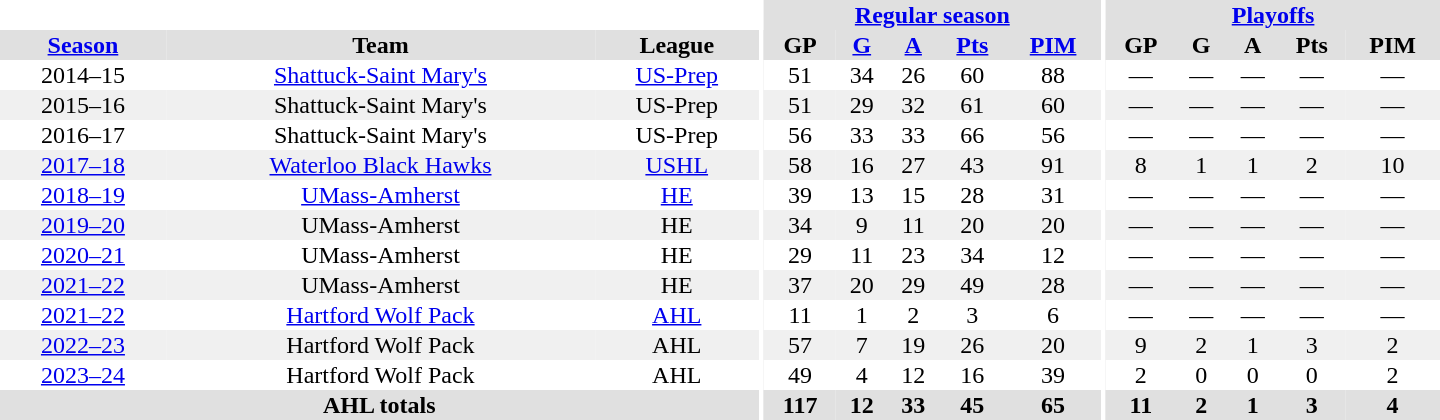<table border="0" cellpadding="1" cellspacing="0" style="text-align:center; width:60em;">
<tr bgcolor="e0e0e0">
<th colspan="3" bgcolor="ffffff"></th>
<th rowspan="99" bgcolor="ffffff"></th>
<th colspan="5"><a href='#'>Regular season</a></th>
<th rowspan="99" bgcolor="ffffff"></th>
<th colspan="5"><a href='#'>Playoffs</a></th>
</tr>
<tr bgcolor="e0e0e0">
<th><a href='#'>Season</a></th>
<th>Team</th>
<th>League</th>
<th>GP</th>
<th><a href='#'>G</a></th>
<th><a href='#'>A</a></th>
<th><a href='#'>Pts</a></th>
<th><a href='#'>PIM</a></th>
<th>GP</th>
<th>G</th>
<th>A</th>
<th>Pts</th>
<th>PIM</th>
</tr>
<tr>
<td>2014–15</td>
<td><a href='#'>Shattuck-Saint Mary's</a></td>
<td><a href='#'>US-Prep</a></td>
<td>51</td>
<td>34</td>
<td>26</td>
<td>60</td>
<td>88</td>
<td>—</td>
<td>—</td>
<td>—</td>
<td>—</td>
<td>—</td>
</tr>
<tr bgcolor="f0f0f0">
<td>2015–16</td>
<td>Shattuck-Saint Mary's</td>
<td>US-Prep</td>
<td>51</td>
<td>29</td>
<td>32</td>
<td>61</td>
<td>60</td>
<td>—</td>
<td>—</td>
<td>—</td>
<td>—</td>
<td>—</td>
</tr>
<tr>
<td>2016–17</td>
<td>Shattuck-Saint Mary's</td>
<td>US-Prep</td>
<td>56</td>
<td>33</td>
<td>33</td>
<td>66</td>
<td>56</td>
<td>—</td>
<td>—</td>
<td>—</td>
<td>—</td>
<td>—</td>
</tr>
<tr bgcolor="f0f0f0">
<td><a href='#'>2017–18</a></td>
<td><a href='#'>Waterloo Black Hawks</a></td>
<td><a href='#'>USHL</a></td>
<td>58</td>
<td>16</td>
<td>27</td>
<td>43</td>
<td>91</td>
<td>8</td>
<td>1</td>
<td>1</td>
<td>2</td>
<td>10</td>
</tr>
<tr>
<td><a href='#'>2018–19</a></td>
<td><a href='#'>UMass-Amherst</a></td>
<td><a href='#'>HE</a></td>
<td>39</td>
<td>13</td>
<td>15</td>
<td>28</td>
<td>31</td>
<td>—</td>
<td>—</td>
<td>—</td>
<td>—</td>
<td>—</td>
</tr>
<tr bgcolor="f0f0f0">
<td><a href='#'>2019–20</a></td>
<td>UMass-Amherst</td>
<td>HE</td>
<td>34</td>
<td>9</td>
<td>11</td>
<td>20</td>
<td>20</td>
<td>—</td>
<td>—</td>
<td>—</td>
<td>—</td>
<td>—</td>
</tr>
<tr>
<td><a href='#'>2020–21</a></td>
<td>UMass-Amherst</td>
<td>HE</td>
<td>29</td>
<td>11</td>
<td>23</td>
<td>34</td>
<td>12</td>
<td>—</td>
<td>—</td>
<td>—</td>
<td>—</td>
<td>—</td>
</tr>
<tr bgcolor="f0f0f0">
<td><a href='#'>2021–22</a></td>
<td>UMass-Amherst</td>
<td>HE</td>
<td>37</td>
<td>20</td>
<td>29</td>
<td>49</td>
<td>28</td>
<td>—</td>
<td>—</td>
<td>—</td>
<td>—</td>
<td>—</td>
</tr>
<tr>
<td><a href='#'>2021–22</a></td>
<td><a href='#'>Hartford Wolf Pack</a></td>
<td><a href='#'>AHL</a></td>
<td>11</td>
<td>1</td>
<td>2</td>
<td>3</td>
<td>6</td>
<td>—</td>
<td>—</td>
<td>—</td>
<td>—</td>
<td>—</td>
</tr>
<tr bgcolor="f0f0f0">
<td><a href='#'>2022–23</a></td>
<td>Hartford Wolf Pack</td>
<td>AHL</td>
<td>57</td>
<td>7</td>
<td>19</td>
<td>26</td>
<td>20</td>
<td>9</td>
<td>2</td>
<td>1</td>
<td>3</td>
<td>2</td>
</tr>
<tr>
<td><a href='#'>2023–24</a></td>
<td>Hartford Wolf Pack</td>
<td>AHL</td>
<td>49</td>
<td>4</td>
<td>12</td>
<td>16</td>
<td>39</td>
<td>2</td>
<td>0</td>
<td>0</td>
<td>0</td>
<td>2</td>
</tr>
<tr bgcolor="e0e0e0">
<th colspan="3">AHL totals</th>
<th>117</th>
<th>12</th>
<th>33</th>
<th>45</th>
<th>65</th>
<th>11</th>
<th>2</th>
<th>1</th>
<th>3</th>
<th>4</th>
</tr>
</table>
